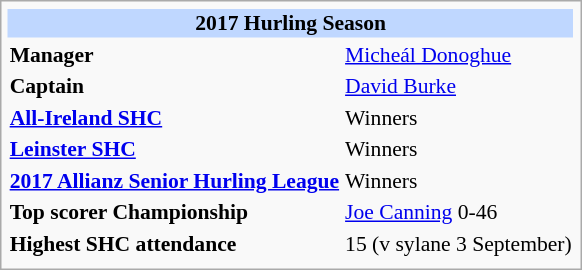<table class="infobox vevent" style="font-size: 90%;">
<tr>
<th style="background: #BFD7FF; text-align: center" colspan="3">2017 Hurling Season</th>
</tr>
<tr>
<td><strong>Manager</strong></td>
<td colspan="2"><a href='#'>Micheál Donoghue</a></td>
</tr>
<tr>
<td><strong>Captain</strong></td>
<td colspan="2"><a href='#'>David Burke</a></td>
</tr>
<tr>
<td><strong><a href='#'>All-Ireland SHC</a></strong></td>
<td colspan="2">Winners</td>
</tr>
<tr>
<td><strong><a href='#'>Leinster SHC</a></strong></td>
<td colspan="2">Winners</td>
</tr>
<tr>
<td><strong><a href='#'>2017 Allianz Senior Hurling League</a></strong></td>
<td colspan="2">Winners</td>
</tr>
<tr>
<td><strong>Top scorer Championship</strong></td>
<td colspan="2"><a href='#'>Joe Canning</a> 0-46</td>
</tr>
<tr>
<td><strong>Highest SHC attendance</strong></td>
<td colspan="2">15 (v sylane 3 September)</td>
</tr>
<tr>
</tr>
</table>
